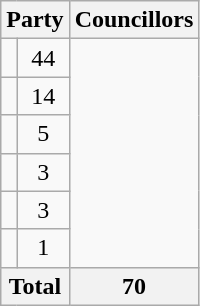<table class="wikitable">
<tr>
<th colspan=2>Party</th>
<th>Councillors</th>
</tr>
<tr>
<td></td>
<td align=center>44</td>
</tr>
<tr>
<td></td>
<td align=center>14</td>
</tr>
<tr>
<td></td>
<td align=center>5</td>
</tr>
<tr>
<td></td>
<td align=center>3</td>
</tr>
<tr>
<td></td>
<td align=center>3</td>
</tr>
<tr>
<td></td>
<td align=center>1</td>
</tr>
<tr>
<th colspan=2>Total</th>
<th align=center>70</th>
</tr>
</table>
